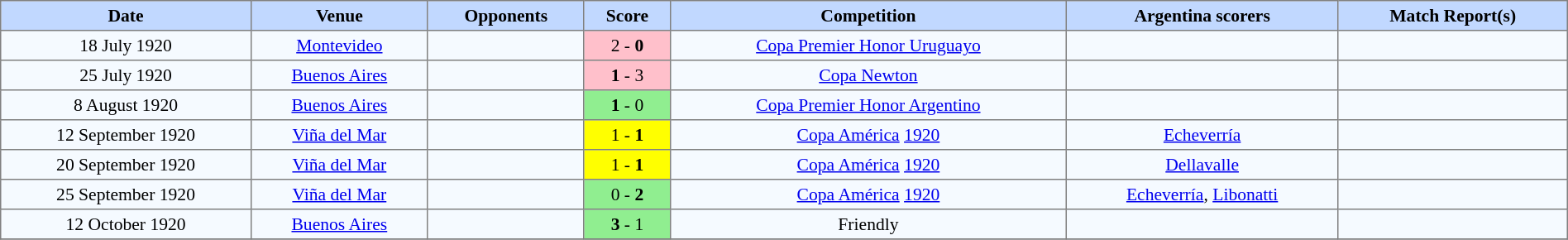<table border=1 style="border-collapse:collapse; font-size:90%;" cellpadding=3 cellspacing=0 width=100%>
<tr bgcolor=#C1D8FF align=center>
<th>Date</th>
<th>Venue</th>
<th>Opponents</th>
<th>Score</th>
<th>Competition</th>
<th>Argentina scorers</th>
<th>Match Report(s)</th>
</tr>
<tr align=center bgcolor=#F5FAFF>
<td>18 July 1920</td>
<td><a href='#'>Montevideo</a></td>
<td></td>
<td bgcolor="pink">2 - <strong>0</strong></td>
<td><a href='#'>Copa Premier Honor Uruguayo</a></td>
<td></td>
<td></td>
</tr>
<tr align=center bgcolor=#F5FAFF>
<td>25 July 1920</td>
<td><a href='#'>Buenos Aires</a></td>
<td></td>
<td bgcolor="pink"><strong>1</strong> - 3</td>
<td><a href='#'>Copa Newton</a></td>
<td></td>
<td></td>
</tr>
<tr align=center bgcolor=#F5FAFF>
<td>8 August 1920</td>
<td><a href='#'>Buenos Aires</a></td>
<td></td>
<td bgcolor="lightgreen"><strong>1</strong> - 0</td>
<td><a href='#'>Copa Premier Honor Argentino</a></td>
<td></td>
<td></td>
</tr>
<tr align=center bgcolor=#F5FAFF>
<td>12 September 1920</td>
<td><a href='#'>Viña del Mar</a></td>
<td></td>
<td bgcolor="yellow">1 - <strong>1</strong></td>
<td><a href='#'>Copa América</a> <a href='#'>1920</a></td>
<td><a href='#'>Echeverría</a></td>
<td></td>
</tr>
<tr align=center bgcolor=#F5FAFF>
<td>20 September 1920</td>
<td><a href='#'>Viña del Mar</a></td>
<td></td>
<td bgcolor="yellow">1 - <strong>1</strong></td>
<td><a href='#'>Copa América</a> <a href='#'>1920</a></td>
<td><a href='#'>Dellavalle</a></td>
<td></td>
</tr>
<tr align=center bgcolor=#F5FAFF>
<td>25 September 1920</td>
<td><a href='#'>Viña del Mar</a></td>
<td></td>
<td bgcolor="lightgreen">0 - <strong>2</strong></td>
<td><a href='#'>Copa América</a> <a href='#'>1920</a></td>
<td><a href='#'>Echeverría</a>, <a href='#'>Libonatti</a></td>
<td></td>
</tr>
<tr align=center bgcolor=#F5FAFF>
<td>12 October 1920</td>
<td><a href='#'>Buenos Aires</a></td>
<td></td>
<td bgcolor="lightgreen"><strong>3</strong> - 1</td>
<td>Friendly</td>
<td></td>
<td></td>
</tr>
<tr>
</tr>
</table>
